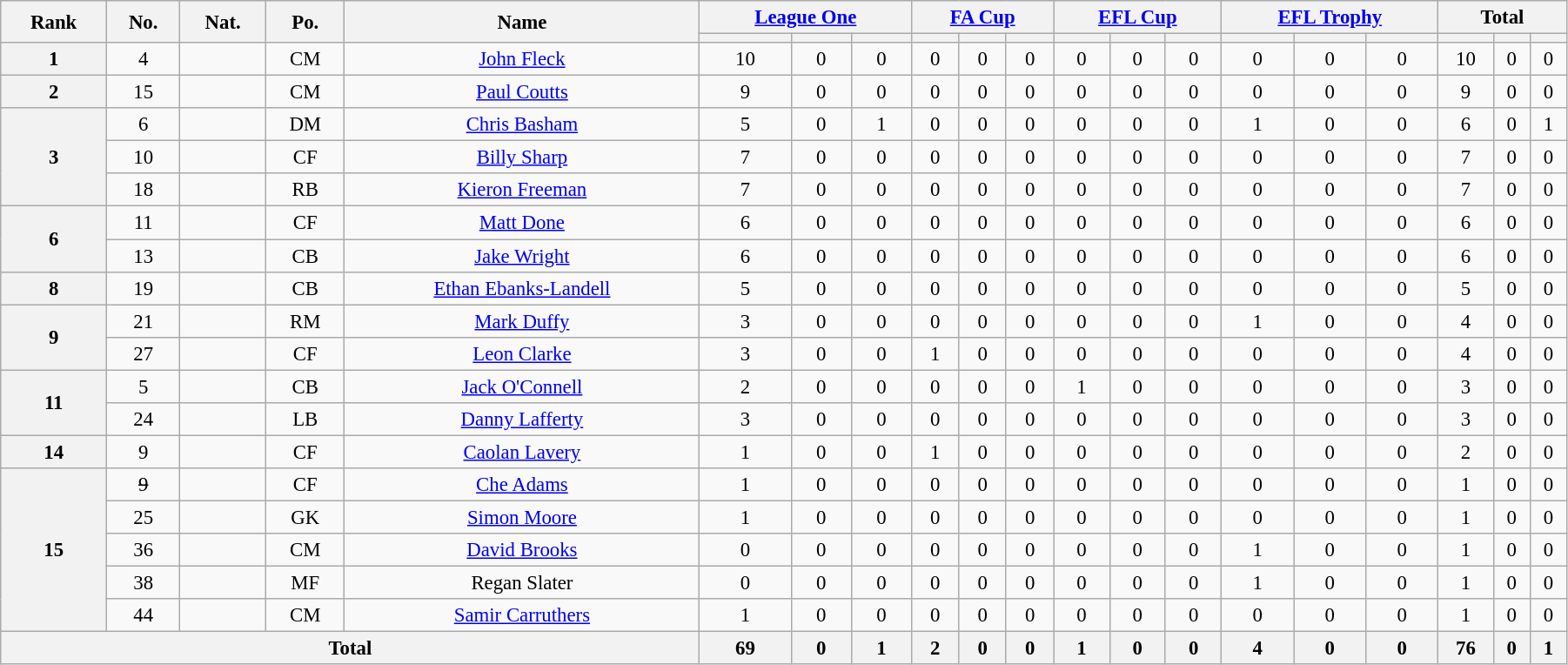<table class="wikitable" style="text-align:center; font-size:95%; width:95%;">
<tr>
<th rowspan=2>Rank</th>
<th rowspan=2>No.</th>
<th rowspan=2>Nat.</th>
<th rowspan=2>Po.</th>
<th rowspan=2>Name</th>
<th colspan=3><a href='#'>League One</a></th>
<th colspan=3><a href='#'>FA Cup</a></th>
<th colspan=3><a href='#'>EFL Cup</a></th>
<th colspan=3><a href='#'>EFL Trophy</a></th>
<th colspan=3>Total</th>
</tr>
<tr>
<th></th>
<th></th>
<th></th>
<th></th>
<th></th>
<th></th>
<th></th>
<th></th>
<th></th>
<th></th>
<th></th>
<th></th>
<th></th>
<th></th>
<th></th>
</tr>
<tr>
<th rowspan=1>1</th>
<td>4</td>
<td></td>
<td>CM</td>
<td><a href='#'>John Fleck</a></td>
<td>10</td>
<td>0</td>
<td>0</td>
<td>0</td>
<td>0</td>
<td>0</td>
<td>0</td>
<td>0</td>
<td>0</td>
<td>0</td>
<td>0</td>
<td>0</td>
<td>10</td>
<td>0</td>
<td>0</td>
</tr>
<tr>
<th rowspan=1>2</th>
<td>15</td>
<td></td>
<td>CM</td>
<td><a href='#'>Paul Coutts</a></td>
<td>9</td>
<td>0</td>
<td>0</td>
<td>0</td>
<td>0</td>
<td>0</td>
<td>0</td>
<td>0</td>
<td>0</td>
<td>0</td>
<td>0</td>
<td>0</td>
<td>9</td>
<td>0</td>
<td>0</td>
</tr>
<tr>
<th rowspan=3>3</th>
<td>6</td>
<td></td>
<td>DM</td>
<td><a href='#'>Chris Basham</a></td>
<td>5</td>
<td>0</td>
<td>1</td>
<td>0</td>
<td>0</td>
<td>0</td>
<td>0</td>
<td>0</td>
<td>0</td>
<td>1</td>
<td>0</td>
<td>0</td>
<td>6</td>
<td>0</td>
<td>1</td>
</tr>
<tr>
<td>10</td>
<td></td>
<td>CF</td>
<td><a href='#'>Billy Sharp</a></td>
<td>7</td>
<td>0</td>
<td>0</td>
<td>0</td>
<td>0</td>
<td>0</td>
<td>0</td>
<td>0</td>
<td>0</td>
<td>0</td>
<td>0</td>
<td>0</td>
<td>7</td>
<td>0</td>
<td>0</td>
</tr>
<tr>
<td>18</td>
<td></td>
<td>RB</td>
<td><a href='#'>Kieron Freeman</a></td>
<td>7</td>
<td>0</td>
<td>0</td>
<td>0</td>
<td>0</td>
<td>0</td>
<td>0</td>
<td>0</td>
<td>0</td>
<td>0</td>
<td>0</td>
<td>0</td>
<td>7</td>
<td>0</td>
<td>0</td>
</tr>
<tr>
<th rowspan=2>6</th>
<td>11</td>
<td></td>
<td>CF</td>
<td><a href='#'>Matt Done</a></td>
<td>6</td>
<td>0</td>
<td>0</td>
<td>0</td>
<td>0</td>
<td>0</td>
<td>0</td>
<td>0</td>
<td>0</td>
<td>0</td>
<td>0</td>
<td>0</td>
<td>6</td>
<td>0</td>
<td>0</td>
</tr>
<tr>
<td>13</td>
<td></td>
<td>CB</td>
<td><a href='#'>Jake Wright</a></td>
<td>6</td>
<td>0</td>
<td>0</td>
<td>0</td>
<td>0</td>
<td>0</td>
<td>0</td>
<td>0</td>
<td>0</td>
<td>0</td>
<td>0</td>
<td>0</td>
<td>6</td>
<td>0</td>
<td>0</td>
</tr>
<tr>
<th rowspan=1>8</th>
<td>19</td>
<td></td>
<td>CB</td>
<td><a href='#'>Ethan Ebanks-Landell</a></td>
<td>5</td>
<td>0</td>
<td>0</td>
<td>0</td>
<td>0</td>
<td>0</td>
<td>0</td>
<td>0</td>
<td>0</td>
<td>0</td>
<td>0</td>
<td>0</td>
<td>5</td>
<td>0</td>
<td>0</td>
</tr>
<tr>
<th rowspan=2>9</th>
<td>21</td>
<td></td>
<td>RM</td>
<td><a href='#'>Mark Duffy</a></td>
<td>3</td>
<td>0</td>
<td>0</td>
<td>0</td>
<td>0</td>
<td>0</td>
<td>0</td>
<td>0</td>
<td>0</td>
<td>1</td>
<td>0</td>
<td>0</td>
<td>4</td>
<td>0</td>
<td>0</td>
</tr>
<tr>
<td>27</td>
<td></td>
<td>CF</td>
<td><a href='#'>Leon Clarke</a></td>
<td>3</td>
<td>0</td>
<td>0</td>
<td>1</td>
<td>0</td>
<td>0</td>
<td>0</td>
<td>0</td>
<td>0</td>
<td>0</td>
<td>0</td>
<td>0</td>
<td>4</td>
<td>0</td>
<td>0</td>
</tr>
<tr>
<th rowspan=2>11</th>
<td>5</td>
<td></td>
<td>CB</td>
<td><a href='#'>Jack O'Connell</a></td>
<td>2</td>
<td>0</td>
<td>0</td>
<td>0</td>
<td>0</td>
<td>0</td>
<td>1</td>
<td>0</td>
<td>0</td>
<td>0</td>
<td>0</td>
<td>0</td>
<td>3</td>
<td>0</td>
<td>0</td>
</tr>
<tr>
<td>24</td>
<td></td>
<td>LB</td>
<td><a href='#'>Danny Lafferty</a></td>
<td>3</td>
<td>0</td>
<td>0</td>
<td>0</td>
<td>0</td>
<td>0</td>
<td>0</td>
<td>0</td>
<td>0</td>
<td>0</td>
<td>0</td>
<td>0</td>
<td>3</td>
<td>0</td>
<td>0</td>
</tr>
<tr>
<th rowspan=1>14</th>
<td>9</td>
<td></td>
<td>CF</td>
<td><a href='#'>Caolan Lavery</a></td>
<td>1</td>
<td>0</td>
<td>0</td>
<td>1</td>
<td>0</td>
<td>0</td>
<td>0</td>
<td>0</td>
<td>0</td>
<td>0</td>
<td>0</td>
<td>0</td>
<td>2</td>
<td>0</td>
<td>0</td>
</tr>
<tr>
<th rowspan=5>15</th>
<td><s>9</s></td>
<td></td>
<td>CF</td>
<td><a href='#'>Che Adams</a></td>
<td>1</td>
<td>0</td>
<td>0</td>
<td>0</td>
<td>0</td>
<td>0</td>
<td>0</td>
<td>0</td>
<td>0</td>
<td>0</td>
<td>0</td>
<td>0</td>
<td>1</td>
<td>0</td>
<td>0</td>
</tr>
<tr>
<td>25</td>
<td></td>
<td>GK</td>
<td><a href='#'>Simon Moore</a></td>
<td>1</td>
<td>0</td>
<td>0</td>
<td>0</td>
<td>0</td>
<td>0</td>
<td>0</td>
<td>0</td>
<td>0</td>
<td>0</td>
<td>0</td>
<td>0</td>
<td>1</td>
<td>0</td>
<td>0</td>
</tr>
<tr>
<td>36</td>
<td></td>
<td>CM</td>
<td><a href='#'>David Brooks</a></td>
<td>0</td>
<td>0</td>
<td>0</td>
<td>0</td>
<td>0</td>
<td>0</td>
<td>0</td>
<td>0</td>
<td>0</td>
<td>1</td>
<td>0</td>
<td>0</td>
<td>1</td>
<td>0</td>
<td>0</td>
</tr>
<tr>
<td>38</td>
<td></td>
<td>MF</td>
<td>Regan Slater</td>
<td>0</td>
<td>0</td>
<td>0</td>
<td>0</td>
<td>0</td>
<td>0</td>
<td>0</td>
<td>0</td>
<td>0</td>
<td>1</td>
<td>0</td>
<td>0</td>
<td>1</td>
<td>0</td>
<td>0</td>
</tr>
<tr>
<td>44</td>
<td></td>
<td>CM</td>
<td><a href='#'>Samir Carruthers</a></td>
<td>1</td>
<td>0</td>
<td>0</td>
<td>0</td>
<td>0</td>
<td>0</td>
<td>0</td>
<td>0</td>
<td>0</td>
<td>0</td>
<td>0</td>
<td>0</td>
<td>1</td>
<td>0</td>
<td>0</td>
</tr>
<tr>
<th colspan=5>Total</th>
<th>69</th>
<th>0</th>
<th>1</th>
<th>2</th>
<th>0</th>
<th>0</th>
<th>1</th>
<th>0</th>
<th>0</th>
<th>4</th>
<th>0</th>
<th>0</th>
<th>76</th>
<th>0</th>
<th>1</th>
</tr>
</table>
